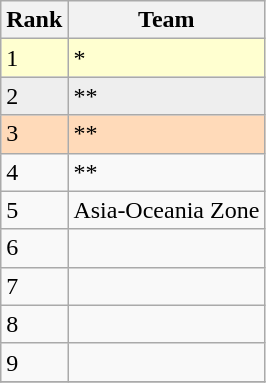<table class="wikitable">
<tr>
<th>Rank</th>
<th>Team</th>
</tr>
<tr style="background:#ffffd0">
<td>1</td>
<td> *</td>
</tr>
<tr style="background:#eeeeee">
<td>2</td>
<td> **</td>
</tr>
<tr style="background:#FFDAB9">
<td>3</td>
<td> **</td>
</tr>
<tr>
<td>4</td>
<td> **</td>
</tr>
<tr>
<td>5</td>
<td> Asia-Oceania Zone</td>
</tr>
<tr>
<td>6</td>
<td></td>
</tr>
<tr>
<td>7</td>
<td></td>
</tr>
<tr>
<td>8</td>
<td></td>
</tr>
<tr>
<td>9</td>
<td></td>
</tr>
<tr>
</tr>
</table>
